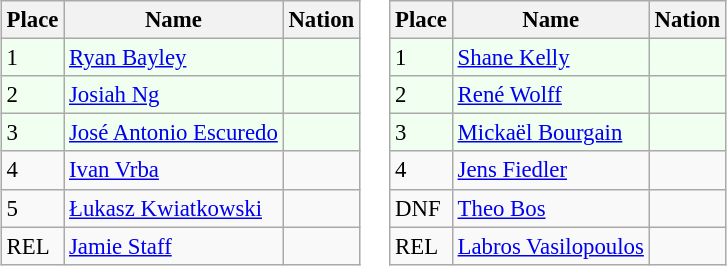<table>
<tr valign=top>
<td><br><table class="wikitable sortable" style="font-size:95%;">
<tr>
<th>Place</th>
<th>Name</th>
<th>Nation</th>
</tr>
<tr bgcolor="honeydew">
<td>1</td>
<td><a href='#'>Ryan Bayley</a></td>
<td></td>
</tr>
<tr bgcolor="honeydew">
<td>2</td>
<td><a href='#'>Josiah Ng</a></td>
<td></td>
</tr>
<tr bgcolor="honeydew">
<td>3</td>
<td><a href='#'>José Antonio Escuredo</a></td>
<td></td>
</tr>
<tr>
<td>4</td>
<td><a href='#'>Ivan Vrba</a></td>
<td></td>
</tr>
<tr>
<td>5</td>
<td><a href='#'>Łukasz Kwiatkowski</a></td>
<td></td>
</tr>
<tr>
<td>REL</td>
<td><a href='#'>Jamie Staff</a></td>
<td></td>
</tr>
</table>
</td>
<td><br><table class="wikitable sortable" style="font-size:95%;">
<tr>
<th>Place</th>
<th>Name</th>
<th>Nation</th>
</tr>
<tr bgcolor="honeydew">
<td>1</td>
<td><a href='#'>Shane Kelly</a></td>
<td></td>
</tr>
<tr bgcolor="honeydew">
<td>2</td>
<td><a href='#'>René Wolff</a></td>
<td></td>
</tr>
<tr bgcolor="honeydew">
<td>3</td>
<td><a href='#'>Mickaël Bourgain</a></td>
<td></td>
</tr>
<tr>
<td>4</td>
<td><a href='#'>Jens Fiedler</a></td>
<td></td>
</tr>
<tr>
<td>DNF</td>
<td><a href='#'>Theo Bos</a></td>
<td></td>
</tr>
<tr>
<td>REL</td>
<td><a href='#'>Labros Vasilopoulos</a></td>
<td></td>
</tr>
</table>
</td>
</tr>
</table>
